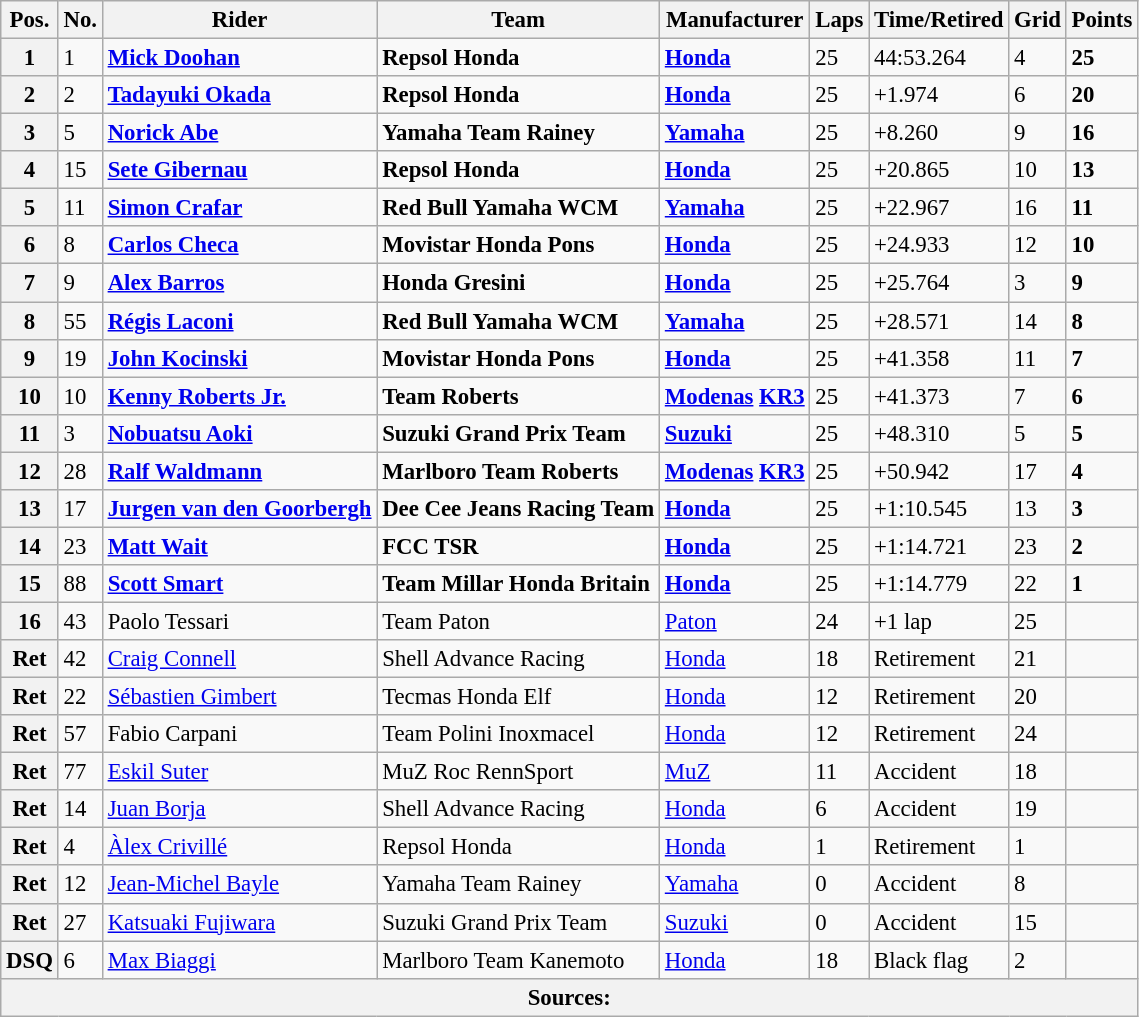<table class="wikitable" style="font-size: 95%;">
<tr>
<th>Pos.</th>
<th>No.</th>
<th>Rider</th>
<th>Team</th>
<th>Manufacturer</th>
<th>Laps</th>
<th>Time/Retired</th>
<th>Grid</th>
<th>Points</th>
</tr>
<tr>
<th>1</th>
<td>1</td>
<td> <strong><a href='#'>Mick Doohan</a></strong></td>
<td><strong>Repsol Honda</strong></td>
<td><strong><a href='#'>Honda</a></strong></td>
<td>25</td>
<td>44:53.264</td>
<td>4</td>
<td><strong>25</strong></td>
</tr>
<tr>
<th>2</th>
<td>2</td>
<td> <strong><a href='#'>Tadayuki Okada</a></strong></td>
<td><strong>Repsol Honda</strong></td>
<td><strong><a href='#'>Honda</a></strong></td>
<td>25</td>
<td>+1.974</td>
<td>6</td>
<td><strong>20</strong></td>
</tr>
<tr>
<th>3</th>
<td>5</td>
<td> <strong><a href='#'>Norick Abe</a></strong></td>
<td><strong>Yamaha Team Rainey</strong></td>
<td><strong><a href='#'>Yamaha</a></strong></td>
<td>25</td>
<td>+8.260</td>
<td>9</td>
<td><strong>16</strong></td>
</tr>
<tr>
<th>4</th>
<td>15</td>
<td> <strong><a href='#'>Sete Gibernau</a></strong></td>
<td><strong>Repsol Honda</strong></td>
<td><strong><a href='#'>Honda</a></strong></td>
<td>25</td>
<td>+20.865</td>
<td>10</td>
<td><strong>13</strong></td>
</tr>
<tr>
<th>5</th>
<td>11</td>
<td> <strong><a href='#'>Simon Crafar</a></strong></td>
<td><strong>Red Bull Yamaha WCM</strong></td>
<td><strong><a href='#'>Yamaha</a></strong></td>
<td>25</td>
<td>+22.967</td>
<td>16</td>
<td><strong>11</strong></td>
</tr>
<tr>
<th>6</th>
<td>8</td>
<td> <strong><a href='#'>Carlos Checa</a></strong></td>
<td><strong>Movistar Honda Pons</strong></td>
<td><strong><a href='#'>Honda</a></strong></td>
<td>25</td>
<td>+24.933</td>
<td>12</td>
<td><strong>10</strong></td>
</tr>
<tr>
<th>7</th>
<td>9</td>
<td> <strong><a href='#'>Alex Barros</a></strong></td>
<td><strong>Honda Gresini</strong></td>
<td><strong><a href='#'>Honda</a></strong></td>
<td>25</td>
<td>+25.764</td>
<td>3</td>
<td><strong>9</strong></td>
</tr>
<tr>
<th>8</th>
<td>55</td>
<td> <strong><a href='#'>Régis Laconi</a></strong></td>
<td><strong>Red Bull Yamaha WCM</strong></td>
<td><strong><a href='#'>Yamaha</a></strong></td>
<td>25</td>
<td>+28.571</td>
<td>14</td>
<td><strong>8</strong></td>
</tr>
<tr>
<th>9</th>
<td>19</td>
<td> <strong><a href='#'>John Kocinski</a></strong></td>
<td><strong>Movistar Honda Pons</strong></td>
<td><strong><a href='#'>Honda</a></strong></td>
<td>25</td>
<td>+41.358</td>
<td>11</td>
<td><strong>7</strong></td>
</tr>
<tr>
<th>10</th>
<td>10</td>
<td> <strong><a href='#'>Kenny Roberts Jr.</a></strong></td>
<td><strong>Team Roberts</strong></td>
<td><strong><a href='#'>Modenas</a> <a href='#'>KR3</a></strong></td>
<td>25</td>
<td>+41.373</td>
<td>7</td>
<td><strong>6</strong></td>
</tr>
<tr>
<th>11</th>
<td>3</td>
<td> <strong><a href='#'>Nobuatsu Aoki</a></strong></td>
<td><strong>Suzuki Grand Prix Team</strong></td>
<td><strong><a href='#'>Suzuki</a></strong></td>
<td>25</td>
<td>+48.310</td>
<td>5</td>
<td><strong>5</strong></td>
</tr>
<tr>
<th>12</th>
<td>28</td>
<td> <strong><a href='#'>Ralf Waldmann</a></strong></td>
<td><strong>Marlboro Team Roberts</strong></td>
<td><strong><a href='#'>Modenas</a> <a href='#'>KR3</a></strong></td>
<td>25</td>
<td>+50.942</td>
<td>17</td>
<td><strong>4</strong></td>
</tr>
<tr>
<th>13</th>
<td>17</td>
<td> <strong><a href='#'>Jurgen van den Goorbergh</a></strong></td>
<td><strong>Dee Cee Jeans Racing Team</strong></td>
<td><strong><a href='#'>Honda</a></strong></td>
<td>25</td>
<td>+1:10.545</td>
<td>13</td>
<td><strong>3</strong></td>
</tr>
<tr>
<th>14</th>
<td>23</td>
<td> <strong><a href='#'>Matt Wait</a></strong></td>
<td><strong>FCC TSR</strong></td>
<td><strong><a href='#'>Honda</a></strong></td>
<td>25</td>
<td>+1:14.721</td>
<td>23</td>
<td><strong>2</strong></td>
</tr>
<tr>
<th>15</th>
<td>88</td>
<td> <strong><a href='#'>Scott Smart</a></strong></td>
<td><strong>Team Millar Honda Britain</strong></td>
<td><strong><a href='#'>Honda</a></strong></td>
<td>25</td>
<td>+1:14.779</td>
<td>22</td>
<td><strong>1</strong></td>
</tr>
<tr>
<th>16</th>
<td>43</td>
<td> Paolo Tessari</td>
<td>Team Paton</td>
<td><a href='#'>Paton</a></td>
<td>24</td>
<td>+1 lap</td>
<td>25</td>
<td></td>
</tr>
<tr>
<th>Ret</th>
<td>42</td>
<td> <a href='#'>Craig Connell</a></td>
<td>Shell Advance Racing</td>
<td><a href='#'>Honda</a></td>
<td>18</td>
<td>Retirement</td>
<td>21</td>
<td></td>
</tr>
<tr>
<th>Ret</th>
<td>22</td>
<td> <a href='#'>Sébastien Gimbert</a></td>
<td>Tecmas Honda Elf</td>
<td><a href='#'>Honda</a></td>
<td>12</td>
<td>Retirement</td>
<td>20</td>
<td></td>
</tr>
<tr>
<th>Ret</th>
<td>57</td>
<td> Fabio Carpani</td>
<td>Team Polini Inoxmacel</td>
<td><a href='#'>Honda</a></td>
<td>12</td>
<td>Retirement</td>
<td>24</td>
<td></td>
</tr>
<tr>
<th>Ret</th>
<td>77</td>
<td> <a href='#'>Eskil Suter</a></td>
<td>MuZ Roc RennSport</td>
<td><a href='#'>MuZ</a></td>
<td>11</td>
<td>Accident</td>
<td>18</td>
<td></td>
</tr>
<tr>
<th>Ret</th>
<td>14</td>
<td> <a href='#'>Juan Borja</a></td>
<td>Shell Advance Racing</td>
<td><a href='#'>Honda</a></td>
<td>6</td>
<td>Accident</td>
<td>19</td>
<td></td>
</tr>
<tr>
<th>Ret</th>
<td>4</td>
<td> <a href='#'>Àlex Crivillé</a></td>
<td>Repsol Honda</td>
<td><a href='#'>Honda</a></td>
<td>1</td>
<td>Retirement</td>
<td>1</td>
<td></td>
</tr>
<tr>
<th>Ret</th>
<td>12</td>
<td> <a href='#'>Jean-Michel Bayle</a></td>
<td>Yamaha Team Rainey</td>
<td><a href='#'>Yamaha</a></td>
<td>0</td>
<td>Accident</td>
<td>8</td>
<td></td>
</tr>
<tr>
<th>Ret</th>
<td>27</td>
<td> <a href='#'>Katsuaki Fujiwara</a></td>
<td>Suzuki Grand Prix Team</td>
<td><a href='#'>Suzuki</a></td>
<td>0</td>
<td>Accident</td>
<td>15</td>
<td></td>
</tr>
<tr>
<th>DSQ</th>
<td>6</td>
<td> <a href='#'>Max Biaggi</a></td>
<td>Marlboro Team Kanemoto</td>
<td><a href='#'>Honda</a></td>
<td>18</td>
<td>Black flag</td>
<td>2</td>
<td></td>
</tr>
<tr>
<th colspan=9>Sources: </th>
</tr>
</table>
